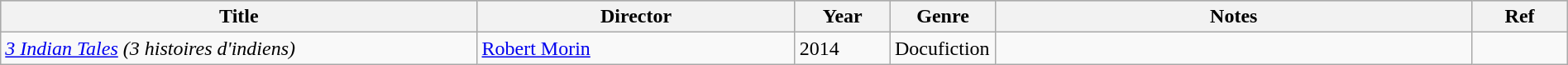<table class="wikitable sortable" style="width:100%;">
<tr style="background:#bebebe;">
<th style="width:30%;">Title</th>
<th style="width:20%;">Director</th>
<th style="width:6%;">Year</th>
<th style="width:6%;">Genre</th>
<th style="width:30%;">Notes</th>
<th style="width:6%;">Ref</th>
</tr>
<tr>
<td><em><a href='#'>3 Indian Tales</a> (3 histoires d'indiens)</em></td>
<td><a href='#'>Robert Morin</a></td>
<td>2014</td>
<td>Docufiction</td>
<td></td>
<td></td>
</tr>
</table>
